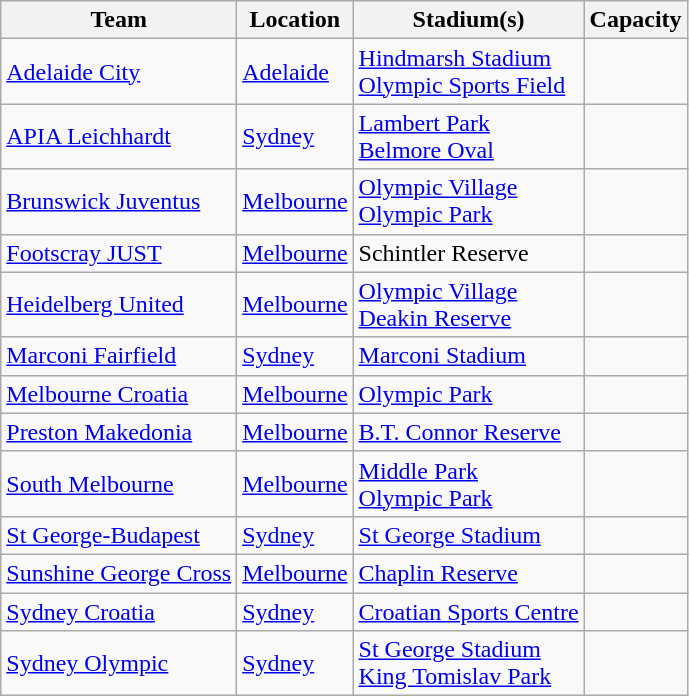<table class="wikitable sortable">
<tr>
<th>Team</th>
<th>Location</th>
<th>Stadium(s)</th>
<th>Capacity</th>
</tr>
<tr>
<td><a href='#'>Adelaide City</a></td>
<td><a href='#'>Adelaide</a></td>
<td><a href='#'>Hindmarsh Stadium</a><br><a href='#'>Olympic Sports Field</a></td>
<td style="text-align:center"><br></td>
</tr>
<tr>
<td><a href='#'>APIA Leichhardt</a></td>
<td><a href='#'>Sydney</a> </td>
<td><a href='#'>Lambert Park</a><br><a href='#'>Belmore Oval</a></td>
<td style="text-align:center"><br></td>
</tr>
<tr>
<td><a href='#'>Brunswick Juventus</a></td>
<td><a href='#'>Melbourne</a> </td>
<td><a href='#'>Olympic Village</a><br><a href='#'>Olympic Park</a></td>
<td style="text-align:center"><br></td>
</tr>
<tr>
<td><a href='#'>Footscray JUST</a></td>
<td><a href='#'>Melbourne</a> </td>
<td>Schintler Reserve</td>
<td style="text-align:center"></td>
</tr>
<tr>
<td><a href='#'>Heidelberg United</a></td>
<td><a href='#'>Melbourne</a> </td>
<td><a href='#'>Olympic Village</a><br><a href='#'>Deakin Reserve</a></td>
<td style="text-align:center"><br></td>
</tr>
<tr>
<td><a href='#'>Marconi Fairfield</a></td>
<td><a href='#'>Sydney</a> </td>
<td><a href='#'>Marconi Stadium</a></td>
<td style="text-align:center"></td>
</tr>
<tr>
<td><a href='#'>Melbourne Croatia</a></td>
<td><a href='#'>Melbourne</a> </td>
<td><a href='#'>Olympic Park</a></td>
<td style="text-align:center"></td>
</tr>
<tr>
<td><a href='#'>Preston Makedonia</a></td>
<td><a href='#'>Melbourne</a> </td>
<td><a href='#'>B.T. Connor Reserve</a></td>
<td style="text-align:center"></td>
</tr>
<tr>
<td><a href='#'>South Melbourne</a></td>
<td><a href='#'>Melbourne</a> </td>
<td><a href='#'>Middle Park</a><br><a href='#'>Olympic Park</a></td>
<td style="text-align:center"><br></td>
</tr>
<tr>
<td><a href='#'>St George-Budapest</a></td>
<td><a href='#'>Sydney</a> </td>
<td><a href='#'>St George Stadium</a></td>
<td style="text-align:center"></td>
</tr>
<tr>
<td><a href='#'>Sunshine George Cross</a></td>
<td><a href='#'>Melbourne</a> </td>
<td><a href='#'>Chaplin Reserve</a></td>
<td style="text-align:center"></td>
</tr>
<tr>
<td><a href='#'>Sydney Croatia</a></td>
<td><a href='#'>Sydney</a> </td>
<td><a href='#'>Croatian Sports Centre</a></td>
<td style="text-align:center"></td>
</tr>
<tr>
<td><a href='#'>Sydney Olympic</a></td>
<td><a href='#'>Sydney</a> </td>
<td><a href='#'>St George Stadium</a><br><a href='#'>King Tomislav Park</a></td>
<td style="text-align:center"></td>
</tr>
</table>
